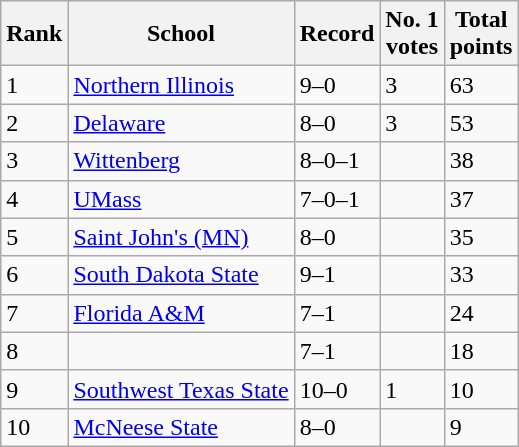<table class="wikitable">
<tr>
<th>Rank</th>
<th>School</th>
<th>Record</th>
<th>No. 1<br>votes</th>
<th>Total<br>points</th>
</tr>
<tr>
<td>1</td>
<td><a href='#'>Northern Illinois</a></td>
<td>9–0</td>
<td>3</td>
<td>63</td>
</tr>
<tr>
<td>2</td>
<td><a href='#'>Delaware</a></td>
<td>8–0</td>
<td>3</td>
<td>53</td>
</tr>
<tr>
<td>3</td>
<td><a href='#'>Wittenberg</a></td>
<td>8–0–1</td>
<td></td>
<td>38</td>
</tr>
<tr>
<td>4</td>
<td><a href='#'>UMass</a></td>
<td>7–0–1</td>
<td></td>
<td>37</td>
</tr>
<tr>
<td>5</td>
<td><a href='#'>Saint John's (MN)</a></td>
<td>8–0</td>
<td></td>
<td>35</td>
</tr>
<tr>
<td>6</td>
<td><a href='#'>South Dakota State</a></td>
<td>9–1</td>
<td></td>
<td>33</td>
</tr>
<tr>
<td>7</td>
<td><a href='#'>Florida A&M</a></td>
<td>7–1</td>
<td></td>
<td>24</td>
</tr>
<tr>
<td>8</td>
<td></td>
<td>7–1</td>
<td></td>
<td>18</td>
</tr>
<tr>
<td>9</td>
<td><a href='#'>Southwest Texas State</a></td>
<td>10–0</td>
<td>1</td>
<td>10</td>
</tr>
<tr>
<td>10</td>
<td><a href='#'>McNeese State</a></td>
<td>8–0</td>
<td></td>
<td>9</td>
</tr>
</table>
